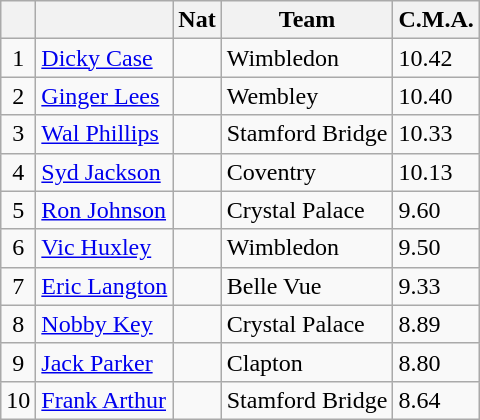<table class=wikitable>
<tr>
<th></th>
<th></th>
<th>Nat</th>
<th>Team</th>
<th>C.M.A.</th>
</tr>
<tr>
<td align="center">1</td>
<td><a href='#'>Dicky Case</a></td>
<td></td>
<td>Wimbledon</td>
<td>10.42</td>
</tr>
<tr>
<td align="center">2</td>
<td><a href='#'>Ginger Lees</a></td>
<td></td>
<td>Wembley</td>
<td>10.40</td>
</tr>
<tr>
<td align="center">3</td>
<td><a href='#'>Wal Phillips</a></td>
<td></td>
<td>Stamford Bridge</td>
<td>10.33</td>
</tr>
<tr>
<td align="center">4</td>
<td><a href='#'>Syd Jackson</a></td>
<td></td>
<td>Coventry</td>
<td>10.13</td>
</tr>
<tr>
<td align="center">5</td>
<td><a href='#'>Ron Johnson</a></td>
<td></td>
<td>Crystal Palace</td>
<td>9.60</td>
</tr>
<tr>
<td align="center">6</td>
<td><a href='#'>Vic Huxley</a></td>
<td></td>
<td>Wimbledon</td>
<td>9.50</td>
</tr>
<tr>
<td align="center">7</td>
<td><a href='#'>Eric Langton</a></td>
<td></td>
<td>Belle Vue</td>
<td>9.33</td>
</tr>
<tr>
<td align="center">8</td>
<td><a href='#'>Nobby Key</a></td>
<td></td>
<td>Crystal Palace</td>
<td>8.89</td>
</tr>
<tr>
<td align="center">9</td>
<td><a href='#'>Jack Parker</a></td>
<td></td>
<td>Clapton</td>
<td>8.80</td>
</tr>
<tr>
<td align="center">10</td>
<td><a href='#'>Frank Arthur</a></td>
<td></td>
<td>Stamford Bridge</td>
<td>8.64</td>
</tr>
</table>
